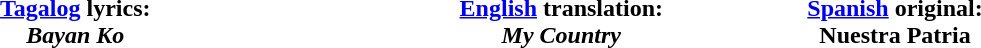<table style="margin:1em auto;">
<tr>
<th style="width: 20em"><a href='#'>Tagalog</a> lyrics:<br><em>Bayan Ko</em></th>
<th style="width: 20em"><a href='#'>English</a> translation:<br><em>My Country</em></th>
<th><a href='#'>Spanish</a> original:<br>Nuestra Patria</th>
</tr>
<tr valign="top">
<td><br></td>
<td><br></td>
<td><br></td>
</tr>
</table>
